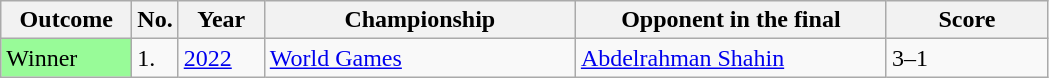<table class="sortable wikitable">
<tr>
<th width="80">Outcome</th>
<th width="20">No.</th>
<th width="50">Year</th>
<th width="200">Championship</th>
<th width="200">Opponent in the final</th>
<th width="100">Score</th>
</tr>
<tr>
<td style="background:#98FB98">Winner</td>
<td>1.</td>
<td><a href='#'>2022</a></td>
<td><a href='#'>World Games</a></td>
<td> <a href='#'>Abdelrahman Shahin</a></td>
<td>3–1</td>
</tr>
</table>
